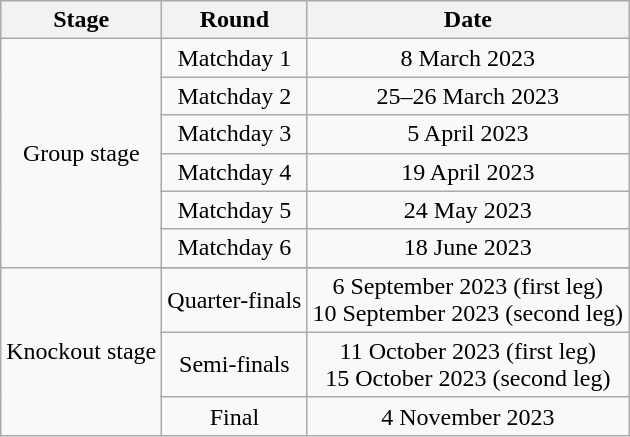<table class="wikitable" style="text-align:center;">
<tr>
<th>Stage</th>
<th>Round</th>
<th>Date</th>
</tr>
<tr>
<td rowspan="6">Group stage</td>
<td>Matchday 1</td>
<td>8 March 2023</td>
</tr>
<tr>
<td>Matchday 2</td>
<td>25–26 March 2023</td>
</tr>
<tr>
<td>Matchday 3</td>
<td>5 April 2023</td>
</tr>
<tr>
<td>Matchday 4</td>
<td>19 April 2023</td>
</tr>
<tr>
<td>Matchday 5</td>
<td>24 May 2023</td>
</tr>
<tr>
<td>Matchday 6</td>
<td>18 June 2023</td>
</tr>
<tr>
<td rowspan="4">Knockout stage</td>
</tr>
<tr>
<td>Quarter-finals</td>
<td>6 September 2023 (first leg)<br>10 September 2023 (second leg)</td>
</tr>
<tr>
<td>Semi-finals</td>
<td>11 October 2023 (first leg)<br>15 October 2023 (second leg)</td>
</tr>
<tr>
<td>Final</td>
<td>4 November 2023</td>
</tr>
</table>
